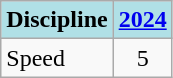<table class="wikitable" style="text-align: center;">
<tr>
<th style="background: #b0e0e6;">Discipline</th>
<th style="background: #b0e0e6;"><a href='#'>2024</a></th>
</tr>
<tr>
<td align="left">Speed</td>
<td>5</td>
</tr>
</table>
